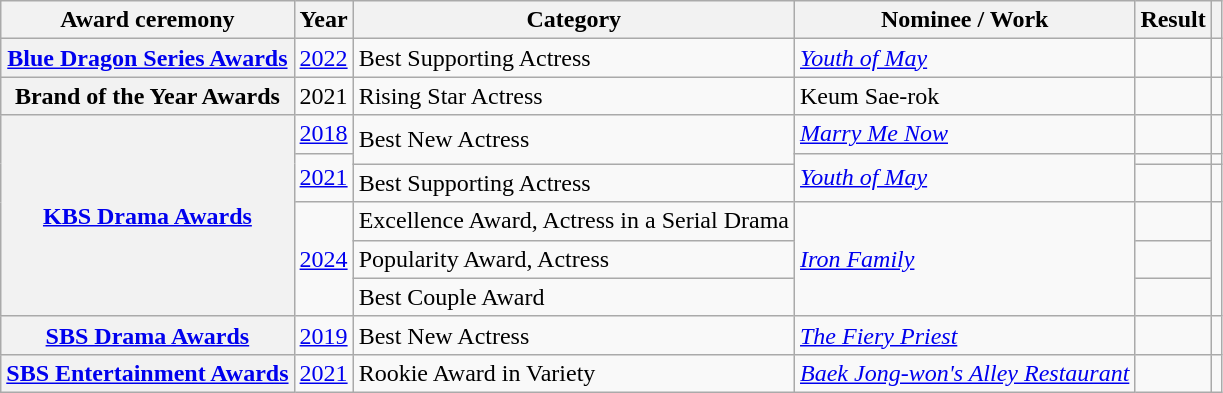<table class="wikitable plainrowheaders sortable">
<tr>
<th scope="col">Award ceremony</th>
<th scope="col">Year</th>
<th scope="col">Category</th>
<th scope="col">Nominee / Work</th>
<th scope="col">Result</th>
<th scope="col" class="unsortable"></th>
</tr>
<tr>
<th scope="row"><a href='#'>Blue Dragon Series Awards</a></th>
<td style="text-align:center"><a href='#'>2022</a></td>
<td>Best Supporting Actress</td>
<td><em><a href='#'>Youth of May</a></em></td>
<td></td>
<td style="text-align:center"></td>
</tr>
<tr>
<th scope="row">Brand of the Year Awards</th>
<td style="text-align:center">2021</td>
<td>Rising Star Actress</td>
<td>Keum Sae-rok</td>
<td></td>
<td style="text-align:center"></td>
</tr>
<tr>
<th scope="row" rowspan="6"><a href='#'>KBS Drama Awards</a></th>
<td style="text-align:center"><a href='#'>2018</a></td>
<td rowspan="2">Best New Actress</td>
<td><em><a href='#'>Marry Me Now</a></em></td>
<td></td>
<td style="text-align:center"></td>
</tr>
<tr>
<td rowspan="2" style="text-align:center"><a href='#'>2021</a></td>
<td rowspan="2"><em><a href='#'>Youth of May</a></em></td>
<td></td>
<td style="text-align:center"></td>
</tr>
<tr>
<td>Best Supporting Actress</td>
<td></td>
<td style="text-align:center"></td>
</tr>
<tr>
<td style="text-align:center" rowspan="3"><a href='#'>2024</a></td>
<td>Excellence Award, Actress in a Serial Drama</td>
<td rowspan="3"><em><a href='#'>Iron Family</a></em></td>
<td></td>
<td style="text-align:center" rowspan="3"></td>
</tr>
<tr>
<td>Popularity Award, Actress</td>
<td></td>
</tr>
<tr>
<td>Best Couple Award </td>
<td></td>
</tr>
<tr>
<th scope="row"><a href='#'>SBS Drama Awards</a></th>
<td style="text-align:center"><a href='#'>2019</a></td>
<td>Best New Actress</td>
<td><em><a href='#'>The Fiery Priest</a></em></td>
<td></td>
<td style="text-align:center"></td>
</tr>
<tr>
<th scope="row"><a href='#'>SBS Entertainment Awards</a></th>
<td style="text-align:center"><a href='#'>2021</a></td>
<td>Rookie Award in Variety</td>
<td><em><a href='#'>Baek Jong-won's Alley Restaurant</a></em></td>
<td></td>
<td style="text-align:center"></td>
</tr>
</table>
